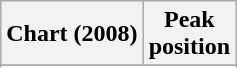<table class="wikitable plainrowheaders sortable" style="text-align:center;">
<tr>
<th scope="col">Chart (2008)</th>
<th scope="col">Peak<br>position</th>
</tr>
<tr>
</tr>
<tr>
</tr>
<tr>
</tr>
<tr>
</tr>
<tr>
</tr>
<tr>
</tr>
<tr>
</tr>
<tr>
</tr>
<tr>
</tr>
<tr>
</tr>
<tr>
</tr>
<tr>
</tr>
<tr>
</tr>
<tr>
</tr>
<tr>
</tr>
</table>
